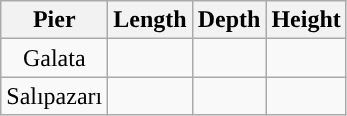<table class="wikitable" style="text-align:center">
<tr>
<th>Pier</th>
<th>Length</th>
<th>Depth</th>
<th>Height</th>
</tr>
<tr>
<td>Galata</td>
<td></td>
<td></td>
<td></td>
</tr>
<tr>
<td>Salıpazarı</td>
<td></td>
<td></td>
<td></td>
</tr>
</table>
